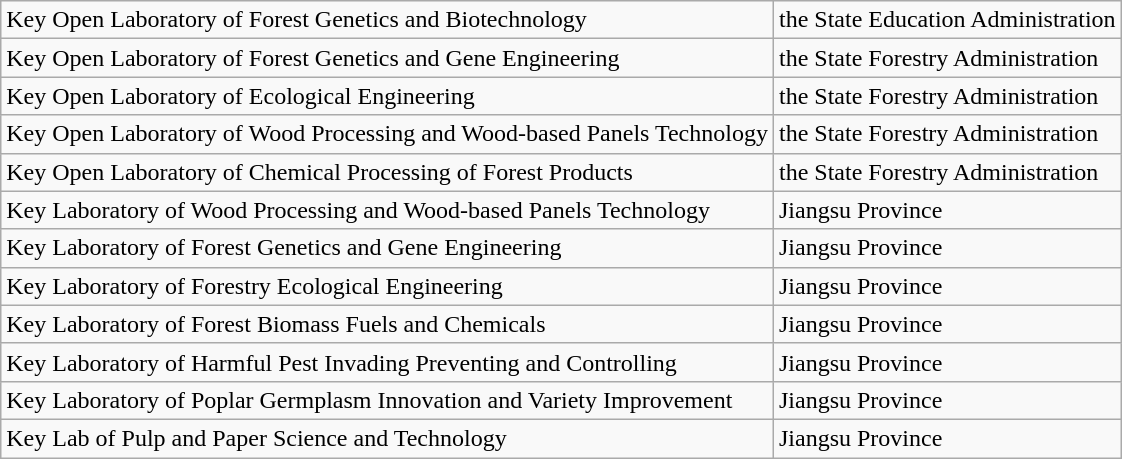<table class="wikitable">
<tr>
<td>Key Open Laboratory of Forest Genetics and Biotechnology</td>
<td>the State Education Administration</td>
</tr>
<tr>
<td>Key Open Laboratory of Forest Genetics and Gene Engineering</td>
<td>the State Forestry Administration</td>
</tr>
<tr>
<td>Key Open Laboratory of Ecological Engineering</td>
<td>the State Forestry Administration</td>
</tr>
<tr>
<td>Key Open Laboratory of Wood Processing and Wood-based Panels Technology</td>
<td>the State Forestry Administration</td>
</tr>
<tr>
<td>Key Open Laboratory of Chemical Processing of Forest Products</td>
<td>the State Forestry Administration</td>
</tr>
<tr>
<td>Key Laboratory of Wood Processing and Wood-based Panels Technology</td>
<td>Jiangsu Province</td>
</tr>
<tr>
<td>Key Laboratory of Forest Genetics and Gene Engineering</td>
<td>Jiangsu Province</td>
</tr>
<tr>
<td>Key Laboratory of Forestry Ecological Engineering</td>
<td>Jiangsu Province</td>
</tr>
<tr>
<td>Key Laboratory of Forest Biomass Fuels and Chemicals</td>
<td>Jiangsu Province</td>
</tr>
<tr>
<td>Key Laboratory of Harmful Pest Invading Preventing and Controlling</td>
<td>Jiangsu Province</td>
</tr>
<tr>
<td>Key Laboratory of Poplar Germplasm Innovation and Variety Improvement</td>
<td>Jiangsu Province</td>
</tr>
<tr>
<td>Key Lab of Pulp and Paper Science and Technology</td>
<td>Jiangsu Province</td>
</tr>
</table>
